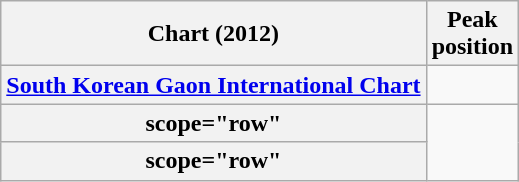<table class="wikitable sortable plainrowheaders">
<tr>
<th scope="col">Chart (2012)</th>
<th scope="col">Peak<br>position</th>
</tr>
<tr>
<th scope="row"><a href='#'>South Korean Gaon International Chart</a></th>
<td></td>
</tr>
<tr>
<th>scope="row" </th>
</tr>
<tr>
<th>scope="row" </th>
</tr>
</table>
